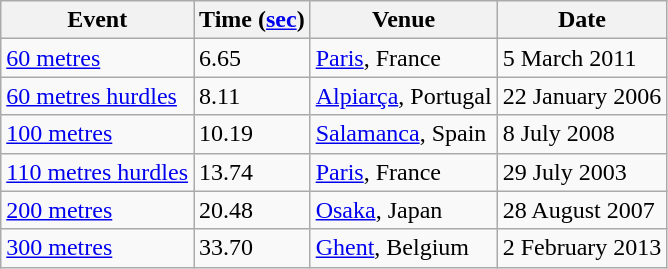<table class=wikitable>
<tr>
<th>Event</th>
<th>Time (<a href='#'>sec</a>)</th>
<th>Venue</th>
<th>Date</th>
</tr>
<tr>
<td><a href='#'>60 metres</a></td>
<td>6.65</td>
<td><a href='#'>Paris</a>, France</td>
<td>5 March 2011</td>
</tr>
<tr>
<td><a href='#'>60 metres hurdles</a></td>
<td>8.11</td>
<td><a href='#'>Alpiarça</a>, Portugal</td>
<td>22 January 2006</td>
</tr>
<tr>
<td><a href='#'>100 metres</a></td>
<td>10.19</td>
<td><a href='#'>Salamanca</a>, Spain</td>
<td>8 July 2008</td>
</tr>
<tr>
<td><a href='#'>110 metres hurdles</a></td>
<td>13.74</td>
<td><a href='#'>Paris</a>, France</td>
<td>29 July 2003</td>
</tr>
<tr>
<td><a href='#'>200 metres</a></td>
<td>20.48</td>
<td><a href='#'>Osaka</a>, Japan</td>
<td>28 August 2007</td>
</tr>
<tr>
<td><a href='#'>300 metres</a></td>
<td>33.70</td>
<td><a href='#'>Ghent</a>, Belgium</td>
<td>2 February 2013</td>
</tr>
</table>
